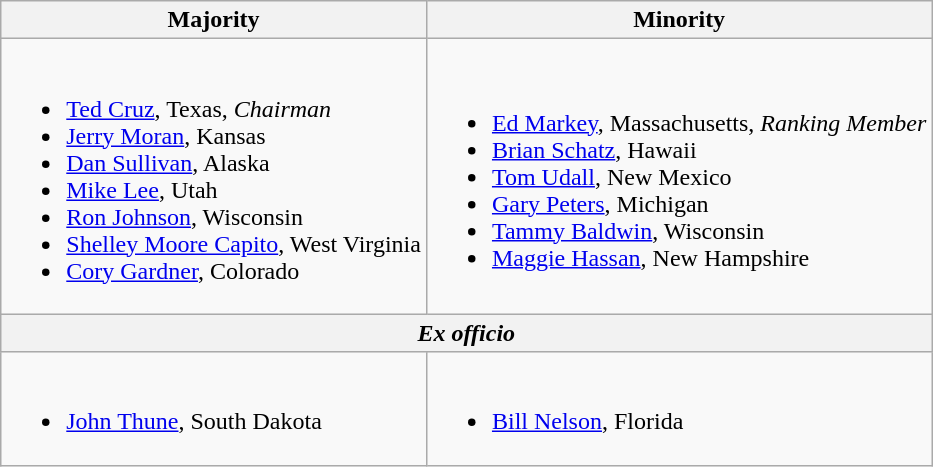<table class=wikitable>
<tr>
<th>Majority</th>
<th>Minority</th>
</tr>
<tr>
<td><br><ul><li><a href='#'>Ted Cruz</a>, Texas, <em>Chairman</em></li><li><a href='#'>Jerry Moran</a>, Kansas</li><li><a href='#'>Dan Sullivan</a>, Alaska</li><li><a href='#'>Mike Lee</a>, Utah</li><li><a href='#'>Ron Johnson</a>, Wisconsin</li><li><a href='#'>Shelley Moore Capito</a>, West Virginia</li><li><a href='#'>Cory Gardner</a>, Colorado</li></ul></td>
<td><br><ul><li><a href='#'>Ed Markey</a>, Massachusetts, <em>Ranking Member</em></li><li><a href='#'>Brian Schatz</a>, Hawaii</li><li><a href='#'>Tom Udall</a>, New Mexico</li><li><a href='#'>Gary Peters</a>, Michigan</li><li><a href='#'>Tammy Baldwin</a>, Wisconsin</li><li><a href='#'>Maggie Hassan</a>, New Hampshire</li></ul></td>
</tr>
<tr>
<th colspan=2><em>Ex officio</em></th>
</tr>
<tr>
<td><br><ul><li><a href='#'>John Thune</a>, South Dakota</li></ul></td>
<td><br><ul><li><a href='#'>Bill Nelson</a>, Florida</li></ul></td>
</tr>
</table>
